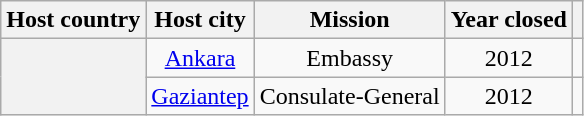<table class="wikitable plainrowheaders" style="text-align:center;">
<tr>
<th scope="col">Host country</th>
<th scope="col">Host city</th>
<th scope="col">Mission</th>
<th scope="col">Year closed</th>
<th scope="col"></th>
</tr>
<tr>
<th scope="row" rowspan="2"></th>
<td><a href='#'>Ankara</a></td>
<td>Embassy</td>
<td>2012</td>
<td></td>
</tr>
<tr>
<td><a href='#'>Gaziantep</a></td>
<td>Consulate-General</td>
<td>2012</td>
<td></td>
</tr>
</table>
